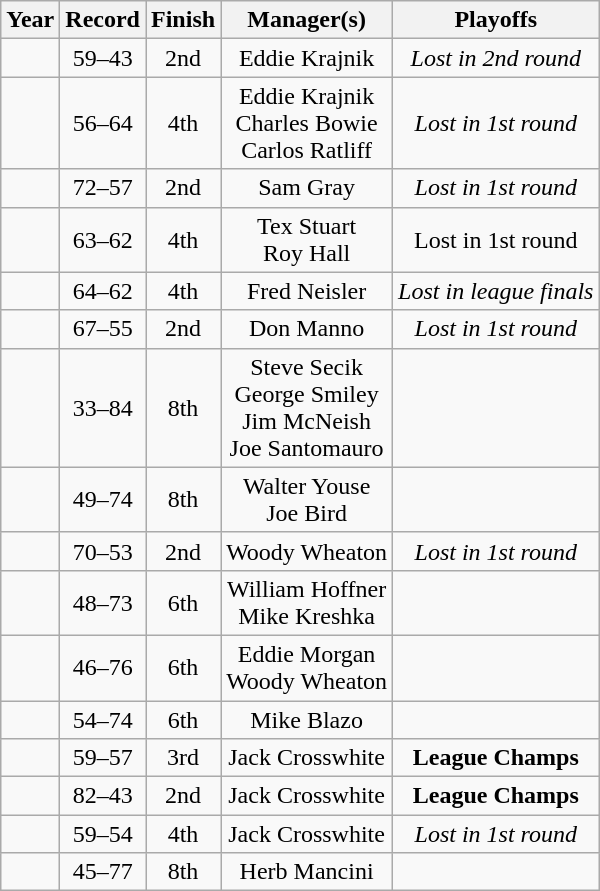<table class="wikitable">
<tr>
<th>Year</th>
<th>Record</th>
<th>Finish</th>
<th>Manager(s)</th>
<th>Playoffs</th>
</tr>
<tr align=center>
<td></td>
<td>59–43</td>
<td>2nd</td>
<td>Eddie Krajnik</td>
<td><em>Lost in 2nd round</em></td>
</tr>
<tr align=center>
<td></td>
<td>56–64</td>
<td>4th</td>
<td>Eddie Krajnik<br>Charles Bowie<br>Carlos Ratliff</td>
<td><em>Lost in 1st round</em></td>
</tr>
<tr align=center>
<td></td>
<td>72–57</td>
<td>2nd</td>
<td>Sam Gray</td>
<td><em>Lost in 1st round</em></td>
</tr>
<tr align=center>
<td></td>
<td>63–62</td>
<td>4th</td>
<td>Tex Stuart<br>Roy Hall</td>
<td>Lost in 1st round</td>
</tr>
<tr align=center>
<td></td>
<td>64–62</td>
<td>4th</td>
<td>Fred Neisler</td>
<td><em>Lost in league finals</em></td>
</tr>
<tr align=center>
<td></td>
<td>67–55</td>
<td>2nd</td>
<td>Don Manno</td>
<td><em>Lost in 1st round</em></td>
</tr>
<tr align=center>
<td></td>
<td>33–84</td>
<td>8th</td>
<td>Steve Secik<br>George Smiley<br>Jim McNeish<br>Joe Santomauro</td>
<td></td>
</tr>
<tr align=center>
<td></td>
<td>49–74</td>
<td>8th</td>
<td>Walter Youse<br>Joe Bird</td>
<td></td>
</tr>
<tr align=center>
<td></td>
<td>70–53</td>
<td>2nd</td>
<td>Woody Wheaton</td>
<td><em>Lost in 1st round</em></td>
</tr>
<tr align=center>
<td></td>
<td>48–73</td>
<td>6th</td>
<td>William Hoffner<br>Mike Kreshka</td>
<td></td>
</tr>
<tr align=center>
<td></td>
<td>46–76</td>
<td>6th</td>
<td>Eddie Morgan<br>Woody Wheaton</td>
<td></td>
</tr>
<tr align=center>
<td></td>
<td>54–74</td>
<td>6th</td>
<td>Mike Blazo</td>
<td></td>
</tr>
<tr align=center>
<td></td>
<td>59–57</td>
<td>3rd</td>
<td>Jack Crosswhite</td>
<td><strong>League Champs</strong></td>
</tr>
<tr align=center>
<td></td>
<td>82–43</td>
<td>2nd</td>
<td>Jack Crosswhite</td>
<td><strong>League Champs</strong></td>
</tr>
<tr align=center>
<td></td>
<td>59–54</td>
<td>4th</td>
<td>Jack Crosswhite</td>
<td><em>Lost in 1st round</em></td>
</tr>
<tr align=center>
<td></td>
<td>45–77</td>
<td>8th</td>
<td>Herb Mancini</td>
<td></td>
</tr>
</table>
